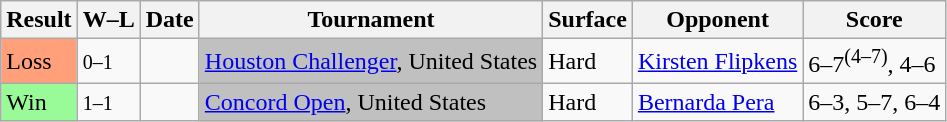<table class="sortable wikitable">
<tr>
<th>Result</th>
<th class="unsortable">W–L</th>
<th>Date</th>
<th>Tournament</th>
<th>Surface</th>
<th>Opponent</th>
<th class=unsortable>Score</th>
</tr>
<tr>
<td bgcolor=FFA07A>Loss</td>
<td><small>0–1</small></td>
<td><a href='#'></a></td>
<td bgcolor=silver><a href='#'>Houston Challenger</a>, United States</td>
<td>Hard</td>
<td> <a href='#'>Kirsten Flipkens</a></td>
<td>6–7<sup>(4–7)</sup>, 4–6</td>
</tr>
<tr>
<td bgcolor=98FB98>Win</td>
<td><small>1–1</small></td>
<td><a href='#'></a></td>
<td bgcolor=silver><a href='#'>Concord Open</a>, United States</td>
<td>Hard</td>
<td> <a href='#'>Bernarda Pera</a></td>
<td>6–3, 5–7, 6–4</td>
</tr>
</table>
